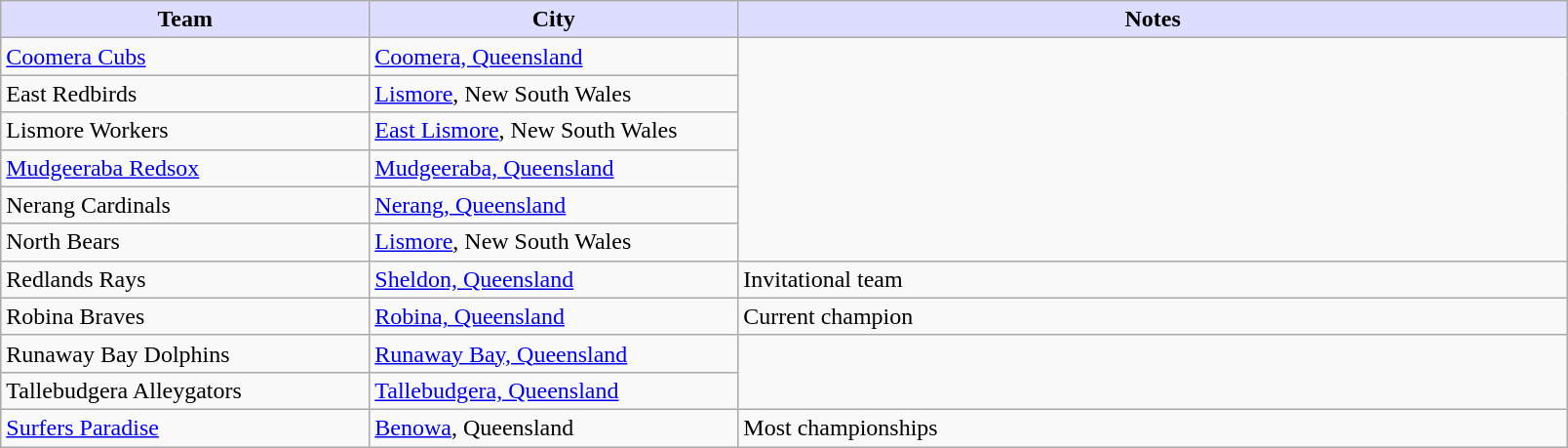<table class="wikitable">
<tr>
<th style="background:#ddf; width:20%;">Team</th>
<th style="background:#ddf; width:20%;">City</th>
<th style="background:#ddf; width:45%;">Notes</th>
</tr>
<tr>
<td><a href='#'>Coomera Cubs</a></td>
<td><a href='#'>Coomera, Queensland</a></td>
</tr>
<tr>
<td>East Redbirds</td>
<td><a href='#'>Lismore</a>, New South Wales</td>
</tr>
<tr>
<td>Lismore Workers</td>
<td><a href='#'>East Lismore</a>, New South Wales</td>
</tr>
<tr>
<td><a href='#'>Mudgeeraba Redsox</a></td>
<td><a href='#'>Mudgeeraba, Queensland</a></td>
</tr>
<tr>
<td>Nerang Cardinals</td>
<td><a href='#'>Nerang, Queensland</a></td>
</tr>
<tr>
<td>North Bears</td>
<td><a href='#'>Lismore</a>, New South Wales</td>
</tr>
<tr>
<td>Redlands Rays</td>
<td><a href='#'>Sheldon, Queensland</a></td>
<td>Invitational team</td>
</tr>
<tr>
<td>Robina Braves</td>
<td><a href='#'>Robina, Queensland</a></td>
<td>Current champion</td>
</tr>
<tr>
<td>Runaway Bay Dolphins</td>
<td><a href='#'>Runaway Bay, Queensland</a></td>
</tr>
<tr>
<td>Tallebudgera Alleygators</td>
<td><a href='#'>Tallebudgera, Queensland</a></td>
</tr>
<tr>
<td><a href='#'>Surfers Paradise</a></td>
<td><a href='#'>Benowa</a>, Queensland</td>
<td>Most championships</td>
</tr>
</table>
